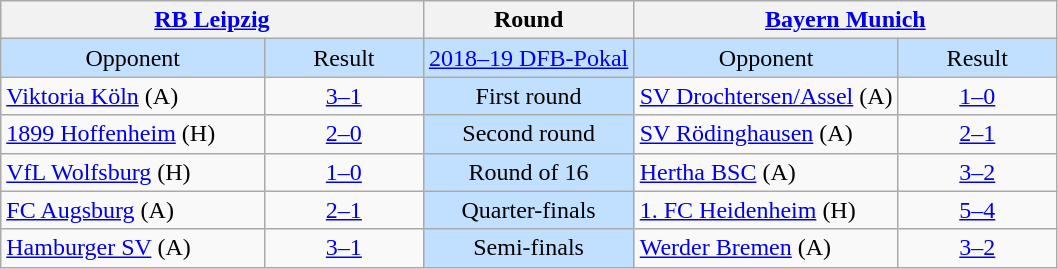<table class="wikitable" style="text-align:center; white-space:nowrap;">
<tr>
<th colspan="2"><a href='#'>RB Leipzig</a></th>
<th>Round</th>
<th colspan="2"><a href='#'>Bayern Munich</a></th>
</tr>
<tr style="background:#C1E0FF;">
<td style="width:25%;">Opponent</td>
<td style="width:15%;">Result</td>
<td><a href='#'>2018–19 DFB-Pokal</a></td>
<td style="width:25%;">Opponent</td>
<td style="width:15%;">Result</td>
</tr>
<tr>
<td style="text-align:left;"><a href='#'>Viktoria Köln</a> (A)</td>
<td><a href='#'>3–1</a></td>
<td style="background:#C1E0FF;">First round</td>
<td style="text-align:left;"><a href='#'>SV Drochtersen/Assel</a> (A)</td>
<td><a href='#'>1–0</a></td>
</tr>
<tr>
<td style="text-align:left;"><a href='#'>1899 Hoffenheim</a> (H)</td>
<td><a href='#'>2–0</a></td>
<td style="background:#C1E0FF;">Second round</td>
<td style="text-align:left;"><a href='#'>SV Rödinghausen</a> (A)</td>
<td><a href='#'>2–1</a></td>
</tr>
<tr>
<td style="text-align:left;"><a href='#'>VfL Wolfsburg</a> (H)</td>
<td><a href='#'>1–0</a></td>
<td style="background:#C1E0FF;">Round of 16</td>
<td style="text-align:left;"><a href='#'>Hertha BSC</a> (A)</td>
<td><a href='#'>3–2</a> </td>
</tr>
<tr>
<td style="text-align:left;"><a href='#'>FC Augsburg</a> (A)</td>
<td><a href='#'>2–1</a> </td>
<td style="background:#C1E0FF;">Quarter-finals</td>
<td style="text-align:left;"><a href='#'>1. FC Heidenheim</a> (H)</td>
<td><a href='#'>5–4</a></td>
</tr>
<tr>
<td style="text-align:left;"><a href='#'>Hamburger SV</a> (A)</td>
<td><a href='#'>3–1</a></td>
<td style="background:#C1E0FF;">Semi-finals</td>
<td style="text-align:left;"><a href='#'>Werder Bremen</a> (A)</td>
<td><a href='#'>3–2</a></td>
</tr>
</table>
